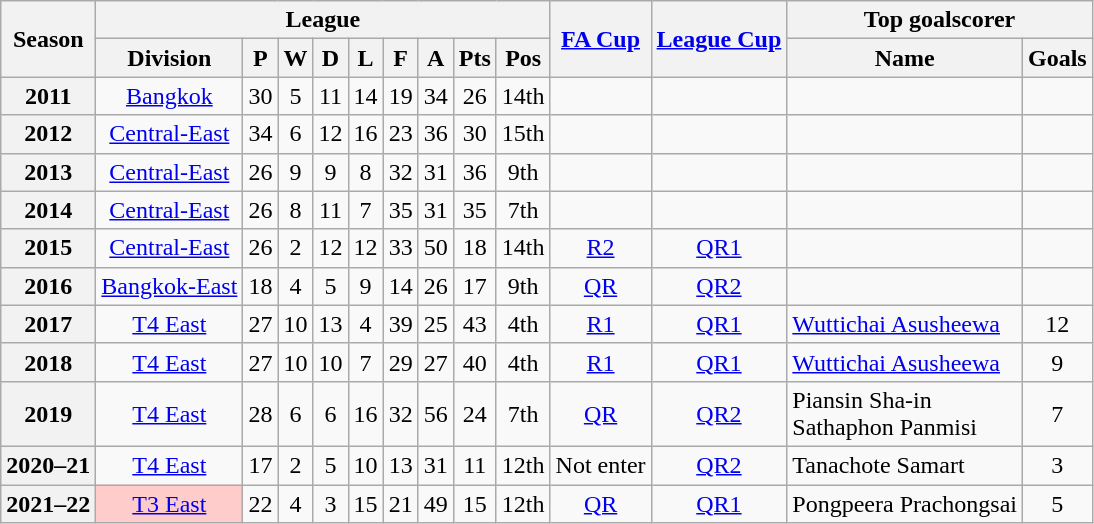<table class="wikitable" style="text-align: center">
<tr>
<th rowspan=2>Season</th>
<th colspan=9>League</th>
<th rowspan=2><a href='#'>FA Cup</a></th>
<th rowspan=2><a href='#'>League Cup</a></th>
<th colspan=2>Top goalscorer</th>
</tr>
<tr>
<th>Division</th>
<th>P</th>
<th>W</th>
<th>D</th>
<th>L</th>
<th>F</th>
<th>A</th>
<th>Pts</th>
<th>Pos</th>
<th>Name</th>
<th>Goals</th>
</tr>
<tr>
<th>2011</th>
<td><a href='#'>Bangkok</a></td>
<td>30</td>
<td>5</td>
<td>11</td>
<td>14</td>
<td>19</td>
<td>34</td>
<td>26</td>
<td>14th</td>
<td></td>
<td></td>
<td></td>
<td></td>
</tr>
<tr>
<th>2012</th>
<td><a href='#'>Central-East</a></td>
<td>34</td>
<td>6</td>
<td>12</td>
<td>16</td>
<td>23</td>
<td>36</td>
<td>30</td>
<td>15th</td>
<td></td>
<td></td>
<td></td>
<td></td>
</tr>
<tr>
<th>2013</th>
<td><a href='#'>Central-East</a></td>
<td>26</td>
<td>9</td>
<td>9</td>
<td>8</td>
<td>32</td>
<td>31</td>
<td>36</td>
<td>9th</td>
<td></td>
<td></td>
<td></td>
<td></td>
</tr>
<tr>
<th>2014</th>
<td><a href='#'>Central-East</a></td>
<td>26</td>
<td>8</td>
<td>11</td>
<td>7</td>
<td>35</td>
<td>31</td>
<td>35</td>
<td>7th</td>
<td></td>
<td></td>
<td></td>
<td></td>
</tr>
<tr>
<th>2015</th>
<td><a href='#'>Central-East</a></td>
<td>26</td>
<td>2</td>
<td>12</td>
<td>12</td>
<td>33</td>
<td>50</td>
<td>18</td>
<td>14th</td>
<td><a href='#'>R2</a></td>
<td><a href='#'>QR1</a></td>
<td></td>
<td></td>
</tr>
<tr>
<th>2016</th>
<td><a href='#'>Bangkok-East</a></td>
<td>18</td>
<td>4</td>
<td>5</td>
<td>9</td>
<td>14</td>
<td>26</td>
<td>17</td>
<td>9th</td>
<td><a href='#'>QR</a></td>
<td><a href='#'>QR2</a></td>
<td></td>
<td></td>
</tr>
<tr>
<th>2017</th>
<td><a href='#'>T4 East</a></td>
<td>27</td>
<td>10</td>
<td>13</td>
<td>4</td>
<td>39</td>
<td>25</td>
<td>43</td>
<td>4th</td>
<td><a href='#'>R1</a></td>
<td><a href='#'>QR1</a></td>
<td align="left"> <a href='#'>Wuttichai Asusheewa</a></td>
<td>12</td>
</tr>
<tr>
<th>2018</th>
<td><a href='#'>T4 East</a></td>
<td>27</td>
<td>10</td>
<td>10</td>
<td>7</td>
<td>29</td>
<td>27</td>
<td>40</td>
<td>4th</td>
<td><a href='#'>R1</a></td>
<td><a href='#'>QR1</a></td>
<td align="left"> <a href='#'>Wuttichai Asusheewa</a></td>
<td>9</td>
</tr>
<tr>
<th>2019</th>
<td><a href='#'>T4 East</a></td>
<td>28</td>
<td>6</td>
<td>6</td>
<td>16</td>
<td>32</td>
<td>56</td>
<td>24</td>
<td>7th</td>
<td><a href='#'>QR</a></td>
<td><a href='#'>QR2</a></td>
<td align="left"> Piansin Sha-in<br> Sathaphon Panmisi</td>
<td>7</td>
</tr>
<tr>
<th>2020–21</th>
<td><a href='#'>T4 East</a></td>
<td>17</td>
<td>2</td>
<td>5</td>
<td>10</td>
<td>13</td>
<td>31</td>
<td>11</td>
<td>12th</td>
<td>Not enter</td>
<td><a href='#'>QR2</a></td>
<td align="left"> Tanachote Samart</td>
<td>3</td>
</tr>
<tr>
<th>2021–22</th>
<td bgcolor="#FFCCCC"><a href='#'>T3 East</a></td>
<td>22</td>
<td>4</td>
<td>3</td>
<td>15</td>
<td>21</td>
<td>49</td>
<td>15</td>
<td>12th</td>
<td><a href='#'>QR</a></td>
<td><a href='#'>QR1</a></td>
<td align="left"> Pongpeera Prachongsai</td>
<td>5</td>
</tr>
</table>
